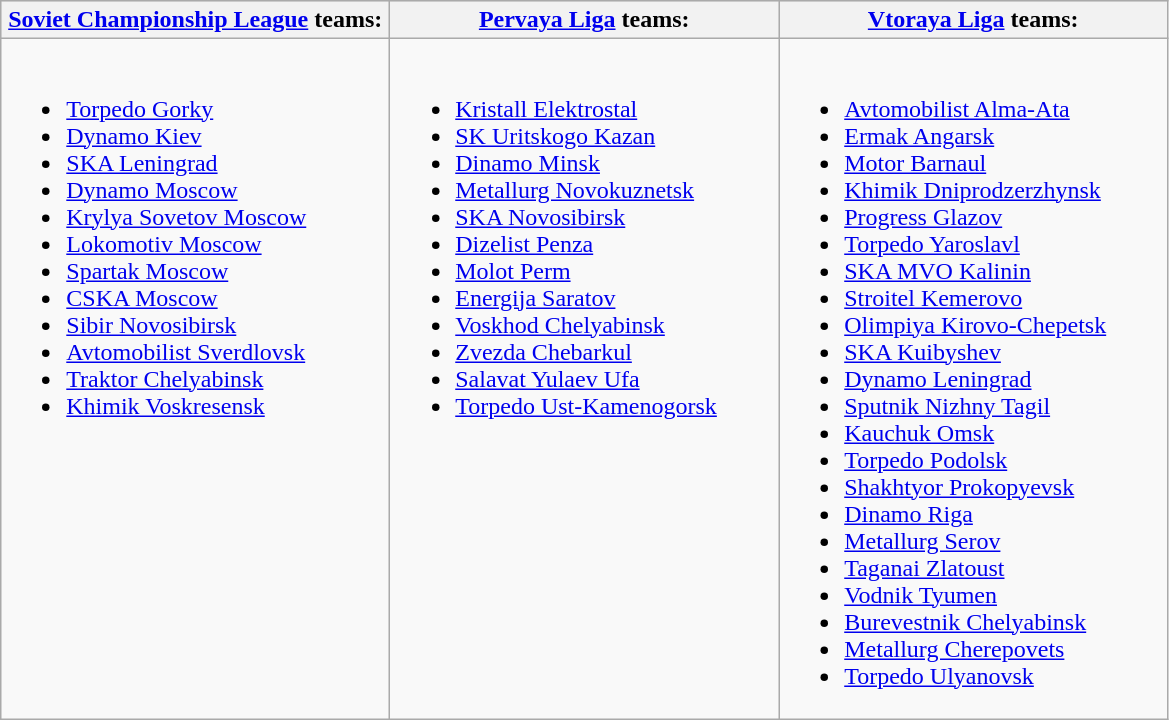<table class="wikitable">
<tr valign="top" bgcolor="#e0e0e0">
<th align="center" width="33%"><a href='#'>Soviet Championship League</a> teams:</th>
<th align="center" width="33%"><a href='#'>Pervaya Liga</a> teams:</th>
<th align="center" width="33%"><a href='#'>Vtoraya Liga</a> teams:</th>
</tr>
<tr valign="top">
<td><br><ul><li><a href='#'>Torpedo Gorky</a></li><li><a href='#'>Dynamo Kiev</a></li><li><a href='#'>SKA Leningrad</a></li><li><a href='#'>Dynamo Moscow</a></li><li><a href='#'>Krylya Sovetov Moscow</a></li><li><a href='#'>Lokomotiv Moscow</a></li><li><a href='#'>Spartak Moscow</a></li><li><a href='#'>CSKA Moscow</a></li><li><a href='#'>Sibir Novosibirsk</a></li><li><a href='#'>Avtomobilist Sverdlovsk</a></li><li><a href='#'>Traktor Chelyabinsk</a></li><li><a href='#'>Khimik Voskresensk</a></li></ul></td>
<td><br><ul><li><a href='#'>Kristall Elektrostal</a></li><li><a href='#'>SK Uritskogo Kazan</a></li><li><a href='#'>Dinamo Minsk</a></li><li><a href='#'>Metallurg Novokuznetsk</a></li><li><a href='#'>SKA Novosibirsk</a></li><li><a href='#'>Dizelist Penza</a></li><li><a href='#'>Molot Perm</a></li><li><a href='#'>Energija Saratov</a></li><li><a href='#'>Voskhod Chelyabinsk</a></li><li><a href='#'>Zvezda Chebarkul</a></li><li><a href='#'>Salavat Yulaev Ufa</a></li><li><a href='#'>Torpedo Ust-Kamenogorsk</a></li></ul></td>
<td><br><ul><li><a href='#'>Avtomobilist Alma-Ata</a></li><li><a href='#'>Ermak Angarsk</a></li><li><a href='#'>Motor Barnaul</a></li><li><a href='#'>Khimik Dniprodzerzhynsk</a></li><li><a href='#'>Progress Glazov</a></li><li><a href='#'>Torpedo Yaroslavl</a></li><li><a href='#'>SKA MVO Kalinin</a></li><li><a href='#'>Stroitel Kemerovo</a></li><li><a href='#'>Olimpiya Kirovo-Chepetsk</a></li><li><a href='#'>SKA Kuibyshev</a></li><li><a href='#'>Dynamo Leningrad</a></li><li><a href='#'>Sputnik Nizhny Tagil</a></li><li><a href='#'>Kauchuk Omsk</a></li><li><a href='#'>Torpedo Podolsk</a></li><li><a href='#'>Shakhtyor Prokopyevsk</a></li><li><a href='#'>Dinamo Riga</a></li><li><a href='#'>Metallurg Serov</a></li><li><a href='#'>Taganai Zlatoust</a></li><li><a href='#'>Vodnik Tyumen</a></li><li><a href='#'>Burevestnik Chelyabinsk</a></li><li><a href='#'>Metallurg Cherepovets</a></li><li><a href='#'>Torpedo Ulyanovsk</a></li></ul></td>
</tr>
</table>
